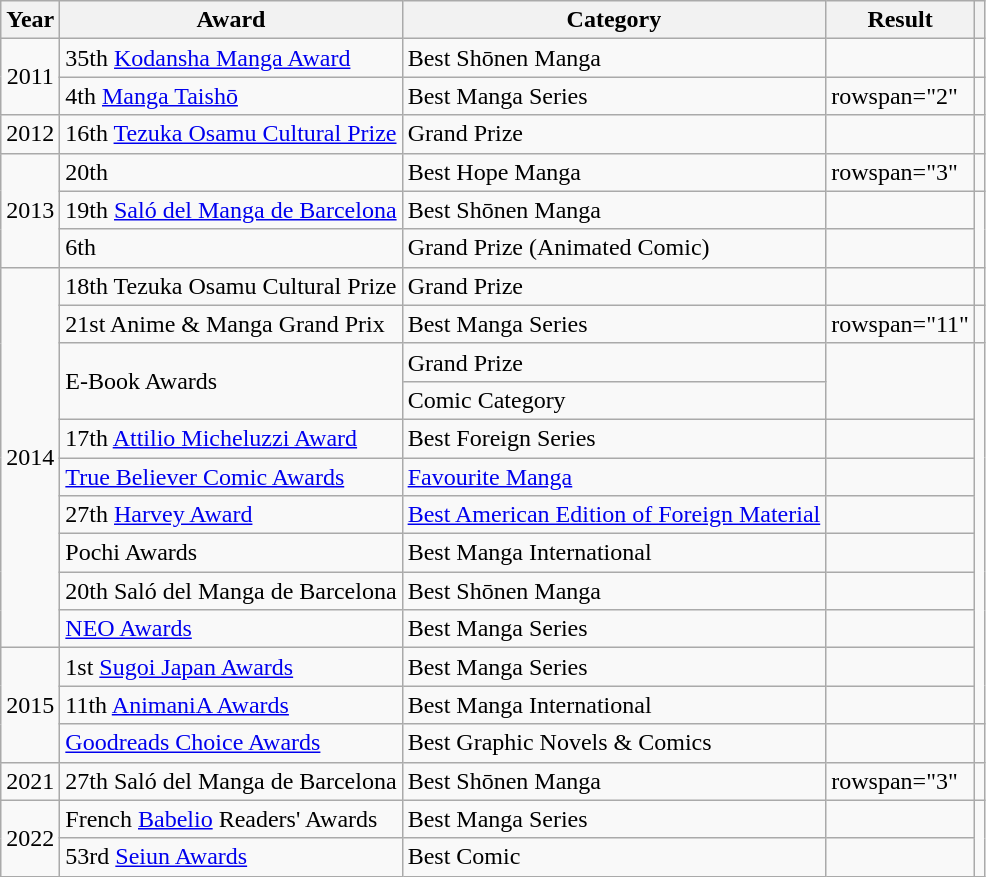<table class="wikitable plainrowheaders sortable">
<tr>
<th scope="col">Year</th>
<th scope="col">Award</th>
<th scope="col">Category</th>
<th scope="col">Result</th>
<th scope="col" class="unsortable"></th>
</tr>
<tr>
<td rowspan="2" align="center">2011</td>
<td>35th <a href='#'>Kodansha Manga Award</a></td>
<td>Best Shōnen Manga</td>
<td></td>
<td style="text-align:center;"></td>
</tr>
<tr>
<td>4th <a href='#'>Manga Taishō</a></td>
<td>Best Manga Series</td>
<td>rowspan="2" </td>
<td style="text-align:center;"></td>
</tr>
<tr>
<td align="center">2012</td>
<td>16th <a href='#'>Tezuka Osamu Cultural Prize</a></td>
<td>Grand Prize</td>
<td style="text-align:center;"></td>
</tr>
<tr>
<td rowspan="3" align="center">2013</td>
<td>20th </td>
<td>Best Hope Manga</td>
<td>rowspan="3" </td>
<td style="text-align:center;"></td>
</tr>
<tr>
<td>19th <a href='#'>Saló del Manga de Barcelona</a></td>
<td>Best Shōnen Manga</td>
<td style="text-align:center;"></td>
</tr>
<tr>
<td>6th </td>
<td>Grand Prize (Animated Comic)</td>
<td style="text-align:center;"></td>
</tr>
<tr>
<td rowspan="10" align="center">2014</td>
<td>18th Tezuka Osamu Cultural Prize</td>
<td>Grand Prize</td>
<td></td>
<td style="text-align:center;"></td>
</tr>
<tr>
<td>21st Anime & Manga Grand Prix</td>
<td>Best Manga Series</td>
<td>rowspan="11" </td>
<td style="text-align:center;"></td>
</tr>
<tr>
<td rowspan="2">E-Book Awards</td>
<td>Grand Prize</td>
<td rowspan="2" style="text-align:center;"></td>
</tr>
<tr>
<td>Comic Category</td>
</tr>
<tr>
<td>17th <a href='#'>Attilio Micheluzzi Award</a></td>
<td>Best Foreign Series</td>
<td style="text-align:center;"></td>
</tr>
<tr>
<td><a href='#'>True Believer Comic Awards</a></td>
<td><a href='#'>Favourite Manga</a></td>
<td style="text-align:center;"></td>
</tr>
<tr>
<td>27th <a href='#'>Harvey Award</a></td>
<td><a href='#'>Best American Edition of Foreign Material</a></td>
<td style="text-align:center;"></td>
</tr>
<tr>
<td>Pochi Awards</td>
<td>Best Manga International</td>
<td style="text-align:center;"></td>
</tr>
<tr>
<td>20th Saló del Manga de Barcelona</td>
<td>Best Shōnen Manga</td>
<td style="text-align:center;"></td>
</tr>
<tr>
<td><a href='#'>NEO Awards</a></td>
<td>Best Manga Series</td>
<td style="text-align:center;"></td>
</tr>
<tr>
<td rowspan="3" align="center">2015</td>
<td>1st <a href='#'>Sugoi Japan Awards</a></td>
<td>Best Manga Series</td>
<td style="text-align:center;"></td>
</tr>
<tr>
<td>11th <a href='#'>AnimaniA Awards</a></td>
<td>Best Manga International</td>
<td style="text-align:center;"></td>
</tr>
<tr>
<td><a href='#'>Goodreads Choice Awards</a></td>
<td>Best Graphic Novels & Comics</td>
<td></td>
<td style="text-align:center;"></td>
</tr>
<tr>
<td align="center">2021</td>
<td>27th Saló del Manga de Barcelona</td>
<td>Best Shōnen Manga</td>
<td>rowspan="3" </td>
<td style="text-align:center;"></td>
</tr>
<tr>
<td rowspan="2" align="center">2022</td>
<td>French <a href='#'>Babelio</a> Readers' Awards</td>
<td>Best Manga Series</td>
<td style="text-align:center;"></td>
</tr>
<tr>
<td>53rd <a href='#'>Seiun Awards</a></td>
<td>Best Comic</td>
<td style="text-align:center;"></td>
</tr>
</table>
